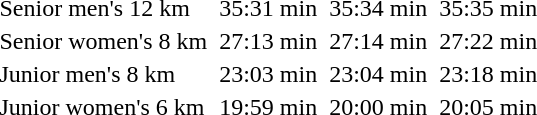<table>
<tr>
<td>Senior men's 12 km</td>
<td></td>
<td>35:31 min</td>
<td></td>
<td>35:34 min</td>
<td></td>
<td>35:35 min</td>
</tr>
<tr>
<td>Senior women's 8 km</td>
<td></td>
<td>27:13 min</td>
<td></td>
<td>27:14 min</td>
<td></td>
<td>27:22 min</td>
</tr>
<tr>
<td>Junior men's 8 km</td>
<td></td>
<td>23:03 min</td>
<td></td>
<td>23:04 min</td>
<td></td>
<td>23:18 min</td>
</tr>
<tr>
<td>Junior women's 6 km</td>
<td></td>
<td>19:59 min</td>
<td></td>
<td>20:00 min</td>
<td></td>
<td>20:05 min</td>
</tr>
</table>
